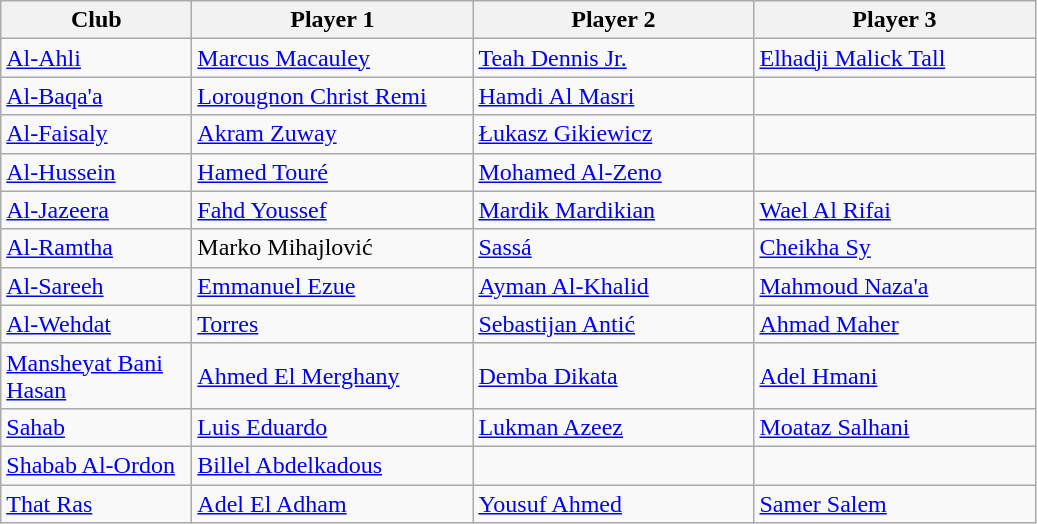<table class="wikitable" border="1">
<tr>
<th width="120">Club</th>
<th width="180">Player 1</th>
<th width="180">Player 2</th>
<th width="180">Player 3</th>
</tr>
<tr>
<td><a href='#'>Al-Ahli</a></td>
<td> <a href='#'>Marcus Macauley</a></td>
<td> <a href='#'>Teah Dennis Jr.</a></td>
<td> <a href='#'>Elhadji Malick Tall</a></td>
</tr>
<tr>
<td><a href='#'>Al-Baqa'a</a></td>
<td> <a href='#'>Lorougnon Christ Remi</a></td>
<td> <a href='#'>Hamdi Al Masri</a></td>
<td></td>
</tr>
<tr>
<td><a href='#'>Al-Faisaly</a></td>
<td> <a href='#'>Akram Zuway</a></td>
<td> <a href='#'>Łukasz Gikiewicz</a></td>
<td></td>
</tr>
<tr>
<td><a href='#'>Al-Hussein</a></td>
<td> <a href='#'>Hamed Touré</a></td>
<td> <a href='#'>Mohamed Al-Zeno</a></td>
<td></td>
</tr>
<tr>
<td><a href='#'>Al-Jazeera</a></td>
<td> <a href='#'>Fahd Youssef</a></td>
<td> <a href='#'>Mardik Mardikian</a></td>
<td> <a href='#'>Wael Al Rifai</a></td>
</tr>
<tr>
<td><a href='#'>Al-Ramtha</a></td>
<td> Marko Mihajlović</td>
<td> <a href='#'>Sassá</a></td>
<td> <a href='#'>Cheikha Sy</a></td>
</tr>
<tr>
<td><a href='#'>Al-Sareeh</a></td>
<td> <a href='#'>Emmanuel Ezue</a></td>
<td> <a href='#'>Ayman Al-Khalid</a></td>
<td> <a href='#'>Mahmoud Naza'a</a></td>
</tr>
<tr>
<td><a href='#'>Al-Wehdat</a></td>
<td> <a href='#'>Torres</a></td>
<td> <a href='#'>Sebastijan Antić</a></td>
<td> <a href='#'>Ahmad Maher</a></td>
</tr>
<tr>
<td><a href='#'>Mansheyat Bani Hasan</a></td>
<td> <a href='#'>Ahmed El Merghany</a></td>
<td> <a href='#'>Demba Dikata</a></td>
<td> <a href='#'>Adel Hmani</a></td>
</tr>
<tr>
<td><a href='#'>Sahab</a></td>
<td> <a href='#'>Luis Eduardo</a></td>
<td> <a href='#'>Lukman Azeez</a></td>
<td> <a href='#'>Moataz Salhani</a></td>
</tr>
<tr>
<td><a href='#'>Shabab Al-Ordon</a></td>
<td> <a href='#'>Billel Abdelkadous</a></td>
<td></td>
<td></td>
</tr>
<tr>
<td><a href='#'>That Ras</a></td>
<td> <a href='#'>Adel El Adham</a></td>
<td> <a href='#'>Yousuf Ahmed</a></td>
<td> <a href='#'>Samer Salem</a></td>
</tr>
</table>
